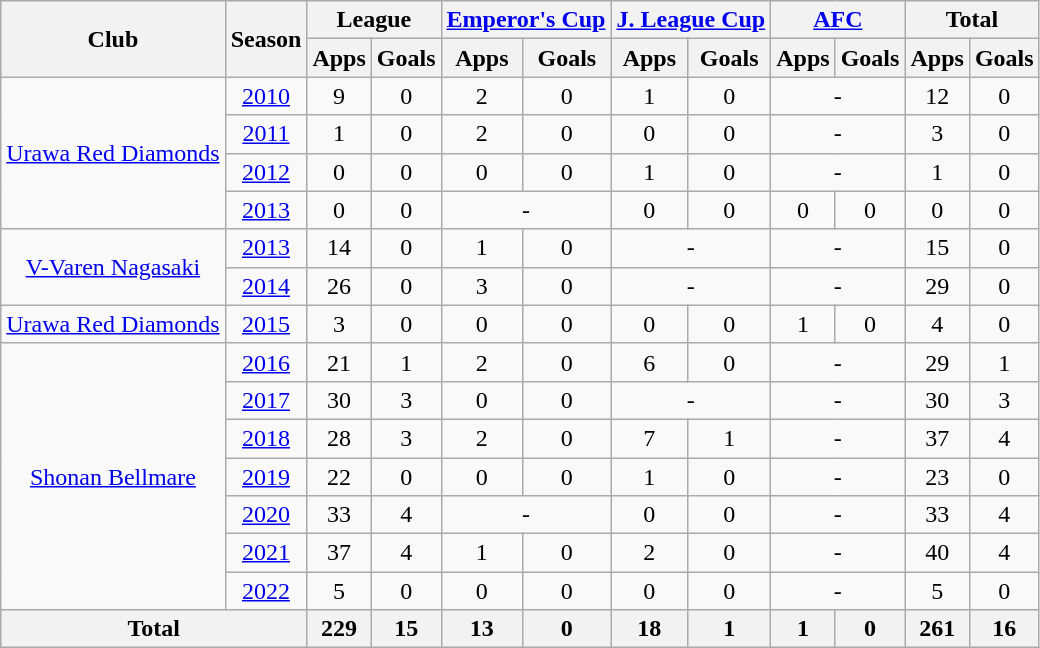<table class="wikitable" style="text-align:center;">
<tr>
<th rowspan="2">Club</th>
<th rowspan="2">Season</th>
<th colspan="2">League</th>
<th colspan="2"><a href='#'>Emperor's Cup</a></th>
<th colspan="2"><a href='#'>J. League Cup</a></th>
<th colspan="2"><a href='#'>AFC</a></th>
<th colspan="2">Total</th>
</tr>
<tr>
<th>Apps</th>
<th>Goals</th>
<th>Apps</th>
<th>Goals</th>
<th>Apps</th>
<th>Goals</th>
<th>Apps</th>
<th>Goals</th>
<th>Apps</th>
<th>Goals</th>
</tr>
<tr>
<td rowspan="4"><a href='#'>Urawa Red Diamonds</a></td>
<td><a href='#'>2010</a></td>
<td>9</td>
<td>0</td>
<td>2</td>
<td>0</td>
<td>1</td>
<td>0</td>
<td colspan="2">-</td>
<td>12</td>
<td>0</td>
</tr>
<tr>
<td><a href='#'>2011</a></td>
<td>1</td>
<td>0</td>
<td>2</td>
<td>0</td>
<td>0</td>
<td>0</td>
<td colspan="2">-</td>
<td>3</td>
<td>0</td>
</tr>
<tr>
<td><a href='#'>2012</a></td>
<td>0</td>
<td>0</td>
<td>0</td>
<td>0</td>
<td>1</td>
<td>0</td>
<td colspan="2">-</td>
<td>1</td>
<td>0</td>
</tr>
<tr>
<td><a href='#'>2013</a></td>
<td>0</td>
<td>0</td>
<td colspan="2">-</td>
<td>0</td>
<td>0</td>
<td>0</td>
<td>0</td>
<td>0</td>
<td>0</td>
</tr>
<tr>
<td rowspan="2"><a href='#'>V-Varen Nagasaki</a></td>
<td><a href='#'>2013</a></td>
<td>14</td>
<td>0</td>
<td>1</td>
<td>0</td>
<td colspan="2">-</td>
<td colspan="2">-</td>
<td>15</td>
<td>0</td>
</tr>
<tr>
<td><a href='#'>2014</a></td>
<td>26</td>
<td>0</td>
<td>3</td>
<td>0</td>
<td colspan="2">-</td>
<td colspan="2">-</td>
<td>29</td>
<td>0</td>
</tr>
<tr>
<td><a href='#'>Urawa Red Diamonds</a></td>
<td><a href='#'>2015</a></td>
<td>3</td>
<td>0</td>
<td>0</td>
<td>0</td>
<td>0</td>
<td>0</td>
<td>1</td>
<td>0</td>
<td>4</td>
<td>0</td>
</tr>
<tr>
<td rowspan="7"><a href='#'>Shonan Bellmare</a></td>
<td><a href='#'>2016</a></td>
<td>21</td>
<td>1</td>
<td>2</td>
<td>0</td>
<td>6</td>
<td>0</td>
<td colspan="2">-</td>
<td>29</td>
<td>1</td>
</tr>
<tr>
<td><a href='#'>2017</a></td>
<td>30</td>
<td>3</td>
<td>0</td>
<td>0</td>
<td colspan="2">-</td>
<td colspan="2">-</td>
<td>30</td>
<td>3</td>
</tr>
<tr>
<td><a href='#'>2018</a></td>
<td>28</td>
<td>3</td>
<td>2</td>
<td>0</td>
<td>7</td>
<td>1</td>
<td colspan="2">-</td>
<td>37</td>
<td>4</td>
</tr>
<tr>
<td><a href='#'>2019</a></td>
<td>22</td>
<td>0</td>
<td>0</td>
<td>0</td>
<td>1</td>
<td>0</td>
<td colspan="2">-</td>
<td>23</td>
<td>0</td>
</tr>
<tr>
<td><a href='#'>2020</a></td>
<td>33</td>
<td>4</td>
<td colspan="2">-</td>
<td>0</td>
<td>0</td>
<td colspan="2">-</td>
<td>33</td>
<td>4</td>
</tr>
<tr>
<td><a href='#'>2021</a></td>
<td>37</td>
<td>4</td>
<td>1</td>
<td>0</td>
<td>2</td>
<td>0</td>
<td colspan="2">-</td>
<td>40</td>
<td>4</td>
</tr>
<tr>
<td><a href='#'>2022</a></td>
<td>5</td>
<td>0</td>
<td>0</td>
<td>0</td>
<td>0</td>
<td>0</td>
<td colspan="2">-</td>
<td>5</td>
<td>0</td>
</tr>
<tr>
<th colspan="2">Total</th>
<th>229</th>
<th>15</th>
<th>13</th>
<th>0</th>
<th>18</th>
<th>1</th>
<th>1</th>
<th>0</th>
<th>261</th>
<th>16</th>
</tr>
</table>
